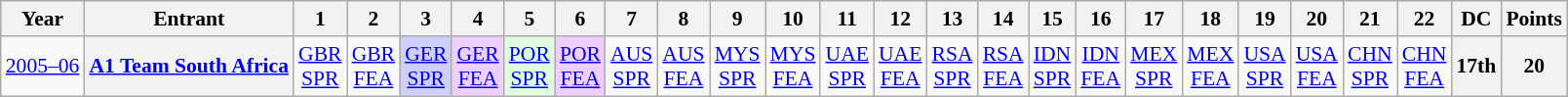<table class="wikitable" style="text-align:center; font-size:90%">
<tr>
<th>Year</th>
<th>Entrant</th>
<th>1</th>
<th>2</th>
<th>3</th>
<th>4</th>
<th>5</th>
<th>6</th>
<th>7</th>
<th>8</th>
<th>9</th>
<th>10</th>
<th>11</th>
<th>12</th>
<th>13</th>
<th>14</th>
<th>15</th>
<th>16</th>
<th>17</th>
<th>18</th>
<th>19</th>
<th>20</th>
<th>21</th>
<th>22</th>
<th>DC</th>
<th>Points</th>
</tr>
<tr>
<td><a href='#'>2005–06</a></td>
<th><a href='#'>A1 Team South Africa</a></th>
<td><a href='#'>GBR<br>SPR</a></td>
<td><a href='#'>GBR<br>FEA</a></td>
<td style="background:#cfcfff;"><a href='#'>GER<br>SPR</a><br></td>
<td style="background:#efcfff;"><a href='#'>GER<br>FEA</a><br></td>
<td style="background:#dfffdf;"><a href='#'>POR<br>SPR</a><br></td>
<td style="background:#efcfff;"><a href='#'>POR<br>FEA</a><br></td>
<td><a href='#'>AUS<br>SPR</a></td>
<td><a href='#'>AUS<br>FEA</a></td>
<td><a href='#'>MYS<br>SPR</a></td>
<td><a href='#'>MYS<br>FEA</a></td>
<td><a href='#'>UAE<br>SPR</a></td>
<td><a href='#'>UAE<br>FEA</a></td>
<td><a href='#'>RSA<br>SPR</a></td>
<td><a href='#'>RSA<br>FEA</a></td>
<td><a href='#'>IDN<br>SPR</a></td>
<td><a href='#'>IDN<br>FEA</a></td>
<td><a href='#'>MEX<br>SPR</a></td>
<td><a href='#'>MEX<br>FEA</a></td>
<td><a href='#'>USA<br>SPR</a></td>
<td><a href='#'>USA<br>FEA</a></td>
<td><a href='#'>CHN<br>SPR</a></td>
<td><a href='#'>CHN<br>FEA</a></td>
<th>17th</th>
<th>20</th>
</tr>
</table>
